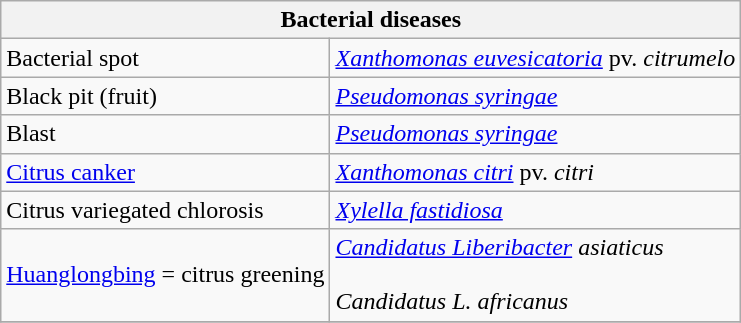<table class="wikitable" style="clear">
<tr>
<th colspan=2><strong>Bacterial diseases</strong><br></th>
</tr>
<tr>
<td>Bacterial spot</td>
<td><em><a href='#'>Xanthomonas euvesicatoria</a></em> pv. <em>citrumelo</em></td>
</tr>
<tr>
<td>Black pit (fruit)</td>
<td><em><a href='#'>Pseudomonas syringae</a></em></td>
</tr>
<tr>
<td>Blast</td>
<td><em><a href='#'>Pseudomonas syringae</a></em></td>
</tr>
<tr>
<td><a href='#'>Citrus canker</a></td>
<td><em><a href='#'>Xanthomonas citri</a></em>  pv. <em>citri</em></td>
</tr>
<tr>
<td>Citrus variegated chlorosis</td>
<td><em><a href='#'>Xylella fastidiosa</a></em></td>
</tr>
<tr>
<td><a href='#'>Huanglongbing</a> = citrus greening</td>
<td><em><a href='#'>Candidatus Liberibacter</a> asiaticus</em><br><br><em>Candidatus L. africanus</em></td>
</tr>
<tr>
</tr>
</table>
